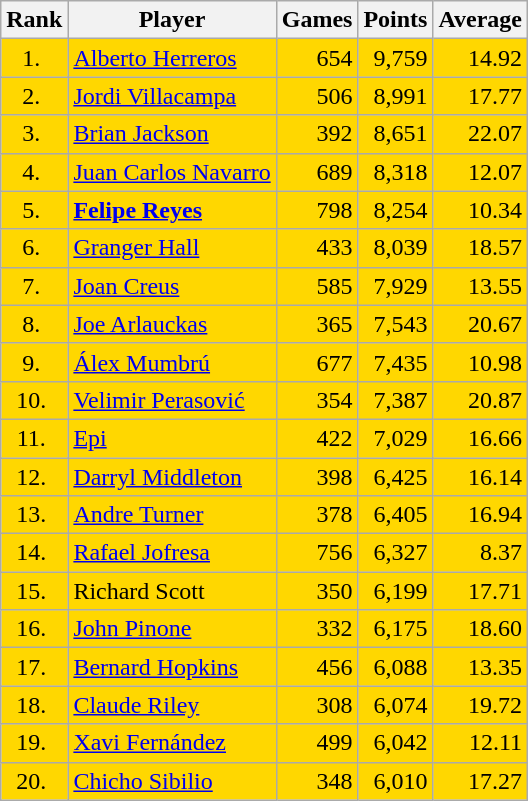<table class="wikitable sortable" style="font-size: 100%;">
<tr>
<th>Rank</th>
<th>Player</th>
<th>Games</th>
<th>Points</th>
<th>Average</th>
</tr>
<tr bgcolor=gold>
<td align="center">1. </td>
<td align="left"> <a href='#'>Alberto Herreros</a></td>
<td align="right"> 654</td>
<td align="right"> 9,759</td>
<td align="right"> 14.92</td>
</tr>
<tr bgcolor=gold>
<td align="center">2. </td>
<td align="left"> <a href='#'>Jordi Villacampa</a></td>
<td align="right"> 506</td>
<td align="right"> 8,991</td>
<td align="right"> 17.77</td>
</tr>
<tr bgcolor=gold>
<td align="center">3. </td>
<td align="left"> <a href='#'>Brian Jackson</a></td>
<td align="right"> 392</td>
<td align="right"> 8,651</td>
<td align="right"> 22.07</td>
</tr>
<tr bgcolor=gold>
<td align="center">4. </td>
<td align="left"> <a href='#'>Juan Carlos Navarro</a></td>
<td align="right"> 689</td>
<td align="right"> 8,318</td>
<td align="right"> 12.07</td>
</tr>
<tr bgcolor=gold>
<td align="center">5. </td>
<td align="left"> <strong><a href='#'>Felipe Reyes</a></strong></td>
<td align="right"> 798</td>
<td align="right"> 8,254</td>
<td align="right"> 10.34</td>
</tr>
<tr bgcolor=gold>
<td align="center">6. </td>
<td align="left"> <a href='#'>Granger Hall</a></td>
<td align="right"> 433</td>
<td align="right"> 8,039</td>
<td align="right"> 18.57</td>
</tr>
<tr bgcolor=gold>
<td align="center">7. </td>
<td align="left"> <a href='#'>Joan Creus</a></td>
<td align="right"> 585</td>
<td align="right"> 7,929</td>
<td align="right"> 13.55</td>
</tr>
<tr bgcolor=gold>
<td align="center">8. </td>
<td align="left"> <a href='#'>Joe Arlauckas</a></td>
<td align="right"> 365</td>
<td align="right"> 7,543</td>
<td align="right"> 20.67</td>
</tr>
<tr bgcolor=gold>
<td align="center">9. </td>
<td align="left"> <a href='#'>Álex Mumbrú</a></td>
<td align="right"> 677</td>
<td align="right"> 7,435</td>
<td align="right"> 10.98</td>
</tr>
<tr bgcolor=gold>
<td align="center">10. </td>
<td align="left"> <a href='#'>Velimir Perasović</a></td>
<td align="right"> 354</td>
<td align="right"> 7,387</td>
<td align="right"> 20.87</td>
</tr>
<tr bgcolor=gold>
<td align="center">11. </td>
<td align="left"> <a href='#'>Epi</a></td>
<td align="right"> 422</td>
<td align="right"> 7,029</td>
<td align="right"> 16.66</td>
</tr>
<tr bgcolor=gold>
<td align="center">12. </td>
<td align="left"> <a href='#'>Darryl Middleton</a></td>
<td align="right"> 398</td>
<td align="right"> 6,425</td>
<td align="right"> 16.14</td>
</tr>
<tr bgcolor=gold>
<td align="center">13. </td>
<td align="left"> <a href='#'>Andre Turner</a></td>
<td align="right"> 378</td>
<td align="right"> 6,405</td>
<td align="right"> 16.94</td>
</tr>
<tr bgcolor=gold>
<td align="center">14. </td>
<td align="left"> <a href='#'>Rafael Jofresa</a></td>
<td align="right"> 756</td>
<td align="right"> 6,327</td>
<td align="right"> 8.37</td>
</tr>
<tr bgcolor=gold>
<td align="center">15. </td>
<td align="left"> Richard Scott</td>
<td align="right"> 350</td>
<td align="right"> 6,199</td>
<td align="right"> 17.71</td>
</tr>
<tr bgcolor=gold>
<td align="center">16. </td>
<td align="left"> <a href='#'>John Pinone</a></td>
<td align="right"> 332</td>
<td align="right"> 6,175</td>
<td align="right"> 18.60</td>
</tr>
<tr bgcolor=gold>
<td align="center">17. </td>
<td align="left"> <a href='#'>Bernard Hopkins</a></td>
<td align="right"> 456</td>
<td align="right"> 6,088</td>
<td align="right"> 13.35</td>
</tr>
<tr bgcolor=gold>
<td align="center">18. </td>
<td align="left"> <a href='#'>Claude Riley</a></td>
<td align="right"> 308</td>
<td align="right"> 6,074</td>
<td align="right"> 19.72</td>
</tr>
<tr bgcolor=gold>
<td align="center">19. </td>
<td align="left"> <a href='#'>Xavi Fernández</a></td>
<td align="right"> 499</td>
<td align="right"> 6,042</td>
<td align="right"> 12.11</td>
</tr>
<tr bgcolor=gold>
<td align="center">20. </td>
<td align="left"> <a href='#'>Chicho Sibilio</a></td>
<td align="right"> 348</td>
<td align="right"> 6,010</td>
<td align="right"> 17.27</td>
</tr>
</table>
